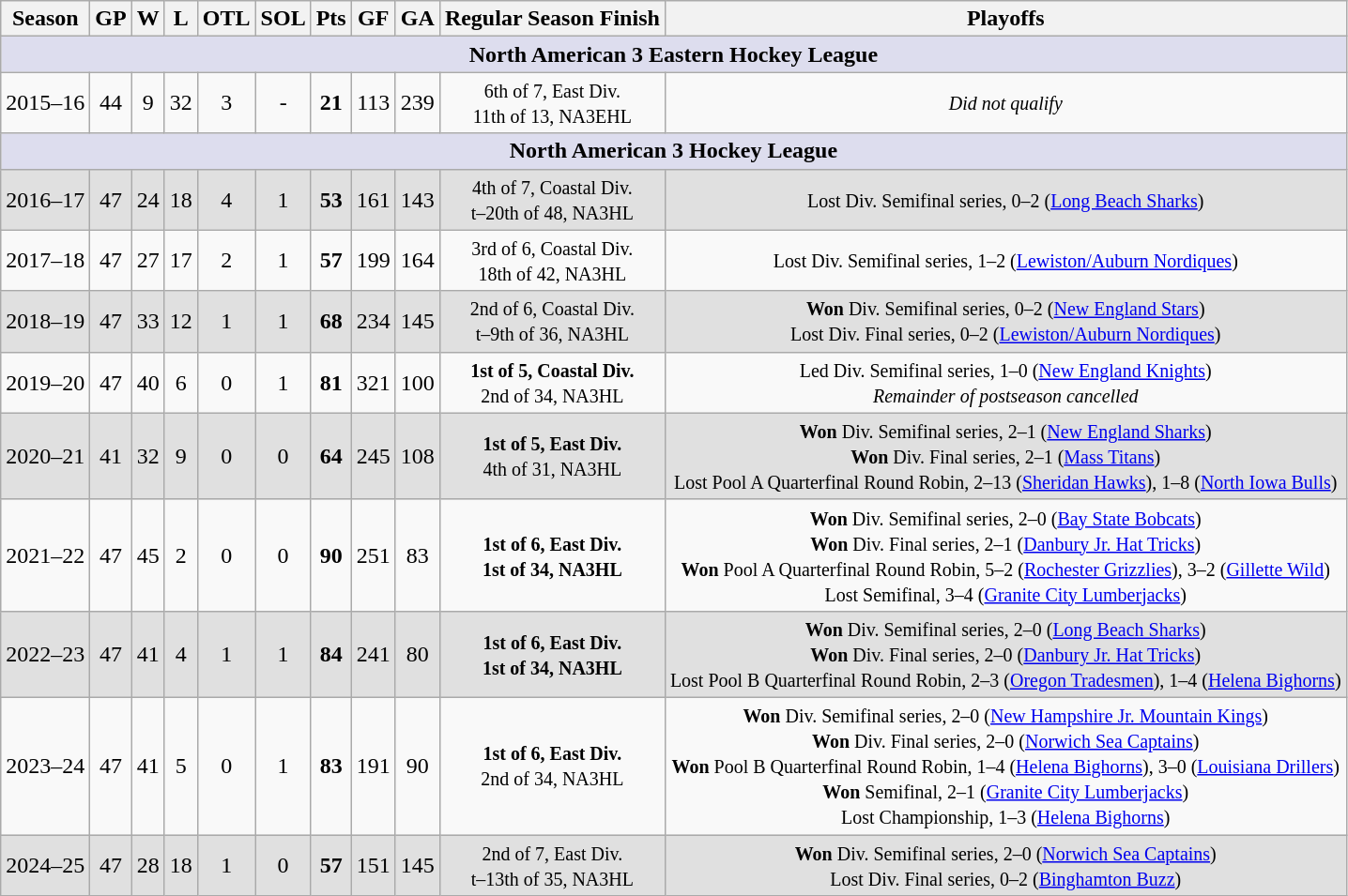<table class="wikitable" style="text-align:center">
<tr>
<th>Season</th>
<th>GP</th>
<th>W</th>
<th>L</th>
<th>OTL</th>
<th>SOL</th>
<th>Pts</th>
<th>GF</th>
<th>GA</th>
<th>Regular Season Finish</th>
<th>Playoffs</th>
</tr>
<tr style="background:#ddddee;">
<td colspan="20"><strong>North American 3 Eastern Hockey League</strong></td>
</tr>
<tr>
<td>2015–16</td>
<td>44</td>
<td>9</td>
<td>32</td>
<td>3</td>
<td>-</td>
<td><strong>21</strong></td>
<td>113</td>
<td>239</td>
<td><small>6th of 7, East Div.<br>11th of 13, NA3EHL</small></td>
<td><small><em>Did not qualify</em></small></td>
</tr>
<tr style="background:#ddddee;">
<td colspan="20"><strong>North American 3 Hockey League</strong></td>
</tr>
<tr bgcolor=e0e0e0>
<td>2016–17</td>
<td>47</td>
<td>24</td>
<td>18</td>
<td>4</td>
<td>1</td>
<td><strong>53</strong></td>
<td>161</td>
<td>143</td>
<td><small>4th of 7, Coastal Div.<br>t–20th of 48, NA3HL</small></td>
<td><small>Lost Div. Semifinal series, 0–2 (<a href='#'>Long Beach Sharks</a>)</small></td>
</tr>
<tr>
<td>2017–18</td>
<td>47</td>
<td>27</td>
<td>17</td>
<td>2</td>
<td>1</td>
<td><strong>57</strong></td>
<td>199</td>
<td>164</td>
<td><small>3rd of 6, Coastal Div.<br>18th of 42, NA3HL</small></td>
<td><small>Lost Div. Semifinal series, 1–2 (<a href='#'>Lewiston/Auburn Nordiques</a>)</small></td>
</tr>
<tr bgcolor=e0e0e0>
<td>2018–19</td>
<td>47</td>
<td>33</td>
<td>12</td>
<td>1</td>
<td>1</td>
<td><strong>68</strong></td>
<td>234</td>
<td>145</td>
<td><small>2nd of 6, Coastal Div.<br>t–9th of 36, NA3HL</small></td>
<td><small><strong>Won</strong> Div. Semifinal series, 0–2 (<a href='#'>New England Stars</a>)<br>Lost Div. Final series, 0–2 (<a href='#'>Lewiston/Auburn Nordiques</a>)</small></td>
</tr>
<tr>
<td>2019–20</td>
<td>47</td>
<td>40</td>
<td>6</td>
<td>0</td>
<td>1</td>
<td><strong>81</strong></td>
<td>321</td>
<td>100</td>
<td><small><strong>1st of 5, Coastal Div.</strong><br>2nd of 34, NA3HL</small></td>
<td><small>Led Div. Semifinal series, 1–0 (<a href='#'>New England Knights</a>)<br><em>Remainder of postseason cancelled</em></small></td>
</tr>
<tr bgcolor=e0e0e0>
<td>2020–21</td>
<td>41</td>
<td>32</td>
<td>9</td>
<td>0</td>
<td>0</td>
<td><strong>64</strong></td>
<td>245</td>
<td>108</td>
<td><small><strong>1st of 5, East Div.</strong><br>4th of 31, NA3HL</small></td>
<td><small><strong>Won</strong> Div. Semifinal series, 2–1 (<a href='#'>New England Sharks</a>)<br><strong>Won</strong> Div. Final series, 2–1 (<a href='#'>Mass Titans</a>)<br>Lost Pool A Quarterfinal Round Robin, 2–13 (<a href='#'>Sheridan Hawks</a>), 1–8 (<a href='#'>North Iowa Bulls</a>)</small></td>
</tr>
<tr>
<td>2021–22</td>
<td>47</td>
<td>45</td>
<td>2</td>
<td>0</td>
<td>0</td>
<td><strong>90</strong></td>
<td>251</td>
<td>83</td>
<td><small><strong>1st of 6, East Div.</strong><br><strong>1st of 34, NA3HL</strong></small></td>
<td><small><strong>Won</strong> Div. Semifinal series, 2–0 (<a href='#'>Bay State Bobcats</a>)<br><strong>Won</strong> Div. Final series, 2–1 (<a href='#'>Danbury Jr. Hat Tricks</a>)<br><strong>Won</strong> Pool A Quarterfinal Round Robin, 5–2 (<a href='#'>Rochester Grizzlies</a>), 3–2 (<a href='#'>Gillette Wild</a>)<br>Lost Semifinal, 3–4 (<a href='#'>Granite City Lumberjacks</a>)</small></td>
</tr>
<tr bgcolor=e0e0e0>
<td>2022–23</td>
<td>47</td>
<td>41</td>
<td>4</td>
<td>1</td>
<td>1</td>
<td><strong>84</strong></td>
<td>241</td>
<td>80</td>
<td><small><strong>1st of 6, East Div.</strong><br><strong>1st of 34, NA3HL</strong></small></td>
<td><small><strong>Won</strong> Div. Semifinal series, 2–0 (<a href='#'>Long Beach Sharks</a>)<br><strong>Won</strong> Div. Final series, 2–0 (<a href='#'>Danbury Jr. Hat Tricks</a>)<br>Lost Pool B Quarterfinal Round Robin, 2–3 (<a href='#'>Oregon Tradesmen</a>), 1–4 (<a href='#'>Helena Bighorns</a>)</small></td>
</tr>
<tr>
<td>2023–24</td>
<td>47</td>
<td>41</td>
<td>5</td>
<td>0</td>
<td>1</td>
<td><strong>83</strong></td>
<td>191</td>
<td>90</td>
<td><small><strong>1st of 6, East Div.</strong><br>2nd of 34, NA3HL</small></td>
<td><small><strong>Won</strong> Div. Semifinal series, 2–0 (<a href='#'>New Hampshire Jr. Mountain Kings</a>)<br><strong>Won</strong> Div. Final series, 2–0 (<a href='#'>Norwich Sea Captains</a>)<br><strong>Won</strong> Pool B Quarterfinal Round Robin, 1–4 (<a href='#'>Helena Bighorns</a>), 3–0 (<a href='#'>Louisiana Drillers</a>)<br><strong>Won</strong> Semifinal, 2–1 (<a href='#'>Granite City Lumberjacks</a>)<br>Lost Championship, 1–3 (<a href='#'>Helena Bighorns</a>)</small></td>
</tr>
<tr bgcolor=e0e0e0>
<td>2024–25</td>
<td>47</td>
<td>28</td>
<td>18</td>
<td>1</td>
<td>0</td>
<td><strong>57</strong></td>
<td>151</td>
<td>145</td>
<td><small>2nd of 7, East Div.<br>t–13th of 35, NA3HL</small></td>
<td><small><strong>Won</strong> Div. Semifinal series, 2–0 (<a href='#'>Norwich Sea Captains</a>)<br>Lost Div. Final series, 0–2 (<a href='#'>Binghamton Buzz</a>)</small></td>
</tr>
</table>
